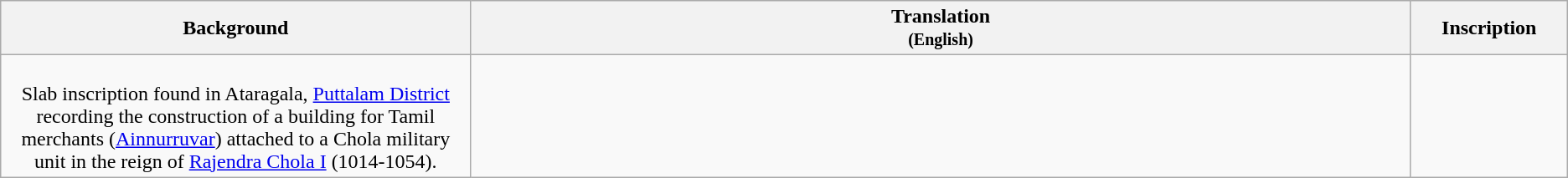<table class="wikitable centre">
<tr>
<th scope="col" align=left>Background<br></th>
<th>Translation<br><small>(English)</small></th>
<th>Inscription<br></th>
</tr>
<tr>
<td align=center width="30%"><br>Slab inscription found in Ataragala, <a href='#'>Puttalam District</a> recording the construction of a building for Tamil merchants (<a href='#'>Ainnurruvar</a>) attached to a Chola military unit in the reign of <a href='#'>Rajendra Chola I</a> (1014-1054).</td>
<td align=left><br></td>
<td align=center width="10%"><br></td>
</tr>
</table>
